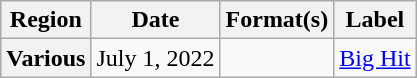<table class="wikitable plainrowheaders">
<tr>
<th scope="col">Region</th>
<th scope="col">Date</th>
<th scope="col">Format(s)</th>
<th scope="col">Label</th>
</tr>
<tr>
<th scope="row">Various</th>
<td>July 1, 2022</td>
<td></td>
<td><a href='#'>Big Hit</a></td>
</tr>
</table>
